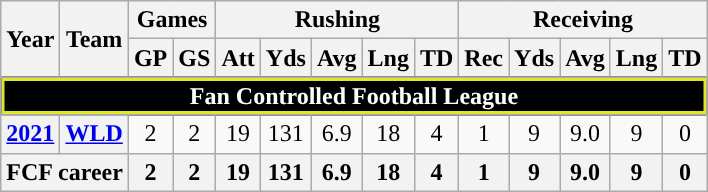<table class="wikitable" style="text-align: center;">
<tr>
<th rowspan="2">Year</th>
<th rowspan="2">Team</th>
<th colspan="2">Games</th>
<th colspan="5">Rushing</th>
<th colspan="5">Receiving</th>
</tr>
<tr>
<th>GP</th>
<th>GS</th>
<th>Att</th>
<th>Yds</th>
<th>Avg</th>
<th>Lng</th>
<th>TD</th>
<th>Rec</th>
<th>Yds</th>
<th>Avg</th>
<th>Lng</th>
<th>TD</th>
</tr>
<tr>
<th colspan="14" style="background-color: black; color: white; box-shadow: inset 2px 2px 0 #e1e720, inset -2px -2px 0 #e1e720;">Fan Controlled Football League</th>
</tr>
<tr>
<th><a href='#'>2021</a></th>
<th><a href='#'>WLD</a></th>
<td>2</td>
<td>2</td>
<td>19</td>
<td>131</td>
<td>6.9</td>
<td>18</td>
<td>4</td>
<td>1</td>
<td>9</td>
<td>9.0</td>
<td>9</td>
<td>0</td>
</tr>
<tr>
<th colspan="2">FCF career</th>
<th>2</th>
<th>2</th>
<th>19</th>
<th>131</th>
<th>6.9</th>
<th>18</th>
<th>4</th>
<th>1</th>
<th>9</th>
<th>9.0</th>
<th>9</th>
<th>0</th>
</tr>
</table>
